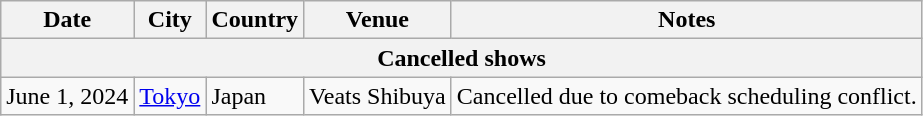<table class="wikitable">
<tr>
<th>Date</th>
<th>City</th>
<th>Country</th>
<th>Venue</th>
<th scope="col">Notes</th>
</tr>
<tr>
<th ! colspan="5">Cancelled shows</th>
</tr>
<tr>
<td>June 1, 2024</td>
<td><a href='#'>Tokyo</a></td>
<td>Japan</td>
<td>Veats Shibuya</td>
<td>Cancelled due to comeback scheduling conflict.</td>
</tr>
</table>
